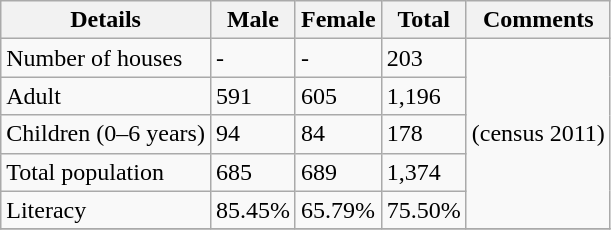<table class="wikitable sortable">
<tr>
<th>Details</th>
<th>Male</th>
<th>Female</th>
<th>Total</th>
<th>Comments</th>
</tr>
<tr>
<td>Number of houses</td>
<td>-</td>
<td>-</td>
<td>203</td>
<td rowspan="5">(census 2011) </td>
</tr>
<tr>
<td>Adult</td>
<td>591</td>
<td>605</td>
<td>1,196</td>
</tr>
<tr>
<td>Children (0–6 years)</td>
<td>94</td>
<td>84</td>
<td>178</td>
</tr>
<tr>
<td>Total population</td>
<td>685</td>
<td>689</td>
<td>1,374</td>
</tr>
<tr>
<td>Literacy</td>
<td>85.45%</td>
<td>65.79%</td>
<td>75.50%</td>
</tr>
<tr>
</tr>
</table>
